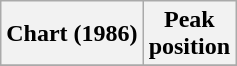<table class="wikitable plainrowheaders" style="text-align:center">
<tr>
<th scope="col">Chart (1986)</th>
<th scope="col">Peak<br>position</th>
</tr>
<tr>
</tr>
</table>
